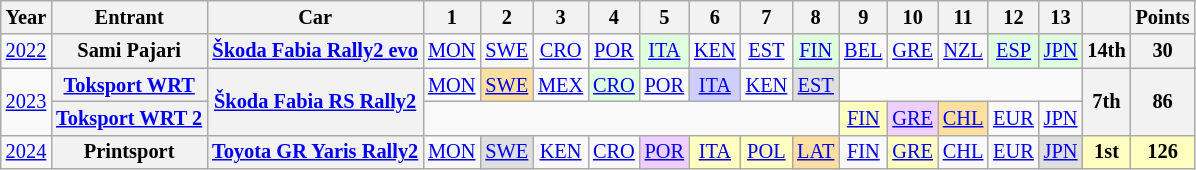<table class="wikitable" style="text-align:center; font-size:85%">
<tr>
<th>Year</th>
<th>Entrant</th>
<th>Car</th>
<th>1</th>
<th>2</th>
<th>3</th>
<th>4</th>
<th>5</th>
<th>6</th>
<th>7</th>
<th>8</th>
<th>9</th>
<th>10</th>
<th>11</th>
<th>12</th>
<th>13</th>
<th></th>
<th>Points</th>
</tr>
<tr>
<td><a href='#'>2022</a></td>
<th nowrap>Sami Pajari</th>
<th nowrap><a href='#'>Škoda Fabia Rally2 evo</a></th>
<td><a href='#'>MON</a></td>
<td><a href='#'>SWE</a></td>
<td><a href='#'>CRO</a></td>
<td><a href='#'>POR</a></td>
<td style="background:#dfffdf;"><a href='#'>ITA</a><br></td>
<td><a href='#'>KEN</a></td>
<td><a href='#'>EST</a></td>
<td style="background:#dfffdf;"><a href='#'>FIN</a><br></td>
<td><a href='#'>BEL</a></td>
<td><a href='#'>GRE</a></td>
<td><a href='#'>NZL</a></td>
<td style="background:#dfffdf;"><a href='#'>ESP</a><br></td>
<td style="background:#dfffdf;"><a href='#'>JPN</a><br></td>
<th>14th</th>
<th>30</th>
</tr>
<tr>
<td rowspan="2"><a href='#'>2023</a></td>
<th nowrap><a href='#'>Toksport WRT</a></th>
<th rowspan="2"nowrap><a href='#'>Škoda Fabia RS Rally2</a></th>
<td><a href='#'>MON</a></td>
<td style="background:#ffdf9f"><a href='#'>SWE</a><br></td>
<td><a href='#'>MEX</a></td>
<td style="background:#dfffdf"><a href='#'>CRO</a><br></td>
<td><a href='#'>POR</a></td>
<td style="background:#CFCFFF;"><a href='#'>ITA</a><br></td>
<td><a href='#'>KEN</a></td>
<td style="background:#dfdfdf"><a href='#'>EST</a><br></td>
<td colspan=5></td>
<th rowspan="2">7th</th>
<th rowspan="2">86</th>
</tr>
<tr>
<th nowrap><a href='#'>Toksport WRT 2</a></th>
<td colspan=8></td>
<td style="background:#ffffbf"><a href='#'>FIN</a><br></td>
<td style="background:#EFCFFF;"><a href='#'>GRE</a><br></td>
<td style="background:#FFDF9F"><a href='#'>CHL</a><br></td>
<td><a href='#'>EUR</a></td>
<td><a href='#'>JPN</a></td>
</tr>
<tr>
<td><a href='#'>2024</a></td>
<th nowrap>Printsport</th>
<th nowrap><a href='#'>Toyota GR Yaris Rally2</a></th>
<td><a href='#'>MON</a></td>
<td style="background:#DFDFDF;"><a href='#'>SWE</a><br></td>
<td><a href='#'>KEN</a></td>
<td><a href='#'>CRO</a></td>
<td style="background:#EFCFFF"><a href='#'>POR</a><br></td>
<td style="background:#FFFFBF"><a href='#'>ITA</a><br></td>
<td style="background:#FFFFBF"><a href='#'>POL</a><br></td>
<td style="background:#FFDF9F"><a href='#'>LAT</a><br></td>
<td><a href='#'>FIN</a></td>
<td style="background:#FFFFBF"><a href='#'>GRE</a><br></td>
<td><a href='#'>CHL</a></td>
<td><a href='#'>EUR</a></td>
<td style="background:#DFDFDF"><a href='#'>JPN</a><br></td>
<th style="background:#FFFFBF;">1st</th>
<th style="background:#FFFFBF;">126</th>
</tr>
</table>
